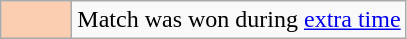<table class="wikitable">
<tr>
<td width="40px" bgcolor="#FBCEB1" align="center"></td>
<td>Match was won during <a href='#'>extra time</a></td>
</tr>
</table>
